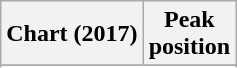<table class="wikitable sortable plainrowheaders">
<tr>
<th scope="col">Chart (2017)</th>
<th scope="col">Peak<br> position</th>
</tr>
<tr>
</tr>
<tr>
</tr>
<tr>
</tr>
</table>
